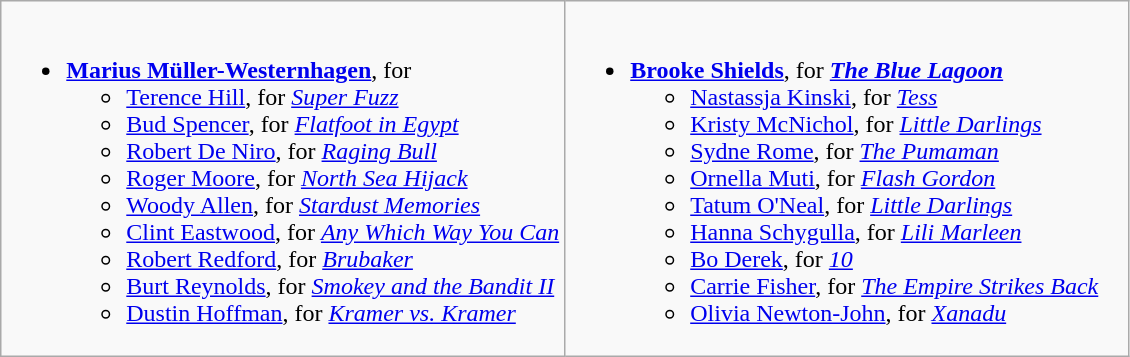<table class=wikitable>
<tr>
<td valign="top" width="50%"><br><ul><li><strong><a href='#'>Marius Müller-Westernhagen</a></strong>, for <strong><em></em></strong><ul><li><a href='#'>Terence Hill</a>, for <em><a href='#'>Super Fuzz</a></em></li><li><a href='#'>Bud Spencer</a>, for <em><a href='#'>Flatfoot in Egypt</a></em></li><li><a href='#'>Robert De Niro</a>, for <em><a href='#'>Raging Bull</a></em></li><li><a href='#'>Roger Moore</a>, for <em><a href='#'>North Sea Hijack</a></em></li><li><a href='#'>Woody Allen</a>, for <em><a href='#'>Stardust Memories</a></em></li><li><a href='#'>Clint Eastwood</a>, for <em><a href='#'>Any Which Way You Can</a></em></li><li><a href='#'>Robert Redford</a>, for <em><a href='#'>Brubaker</a></em></li><li><a href='#'>Burt Reynolds</a>, for <em><a href='#'>Smokey and the Bandit II</a></em></li><li><a href='#'>Dustin Hoffman</a>, for <em><a href='#'>Kramer vs. Kramer</a></em></li></ul></li></ul></td>
<td valign="top" width="50%"><br><ul><li><strong><a href='#'>Brooke Shields</a></strong>, for <strong><em><a href='#'>The Blue Lagoon</a></em></strong><ul><li><a href='#'>Nastassja Kinski</a>, for <em><a href='#'>Tess</a></em></li><li><a href='#'>Kristy McNichol</a>, for <em><a href='#'>Little Darlings</a></em></li><li><a href='#'>Sydne Rome</a>, for <em><a href='#'>The Pumaman</a></em></li><li><a href='#'>Ornella Muti</a>, for <em><a href='#'>Flash Gordon</a></em></li><li><a href='#'>Tatum O'Neal</a>, for <em><a href='#'>Little Darlings</a></em></li><li><a href='#'>Hanna Schygulla</a>, for <em><a href='#'>Lili Marleen</a></em></li><li><a href='#'>Bo Derek</a>, for <em><a href='#'>10</a></em></li><li><a href='#'>Carrie Fisher</a>, for <em><a href='#'>The Empire Strikes Back</a></em></li><li><a href='#'>Olivia Newton-John</a>, for <em><a href='#'>Xanadu</a></em></li></ul></li></ul></td>
</tr>
</table>
